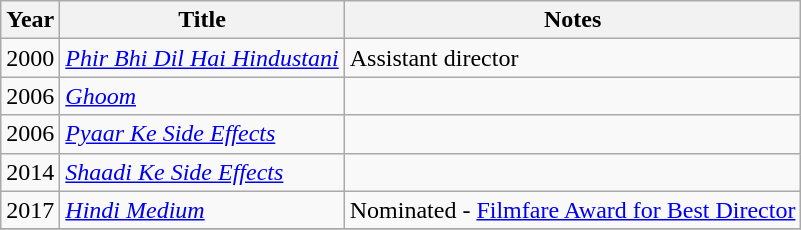<table class="wikitable sortable">
<tr>
<th>Year</th>
<th>Title</th>
<th class="unsortable">Notes</th>
</tr>
<tr>
<td>2000</td>
<td><em><a href='#'>Phir Bhi Dil Hai Hindustani</a></em></td>
<td>Assistant director</td>
</tr>
<tr>
<td>2006</td>
<td><em><a href='#'>Ghoom</a></em></td>
<td></td>
</tr>
<tr>
<td>2006</td>
<td><em><a href='#'>Pyaar Ke Side Effects</a></em></td>
<td></td>
</tr>
<tr>
<td>2014</td>
<td><em><a href='#'>Shaadi Ke Side Effects</a></em></td>
<td></td>
</tr>
<tr>
<td>2017</td>
<td><em><a href='#'>Hindi Medium</a></em></td>
<td>Nominated - <a href='#'>Filmfare Award for Best Director</a></td>
</tr>
<tr>
</tr>
</table>
